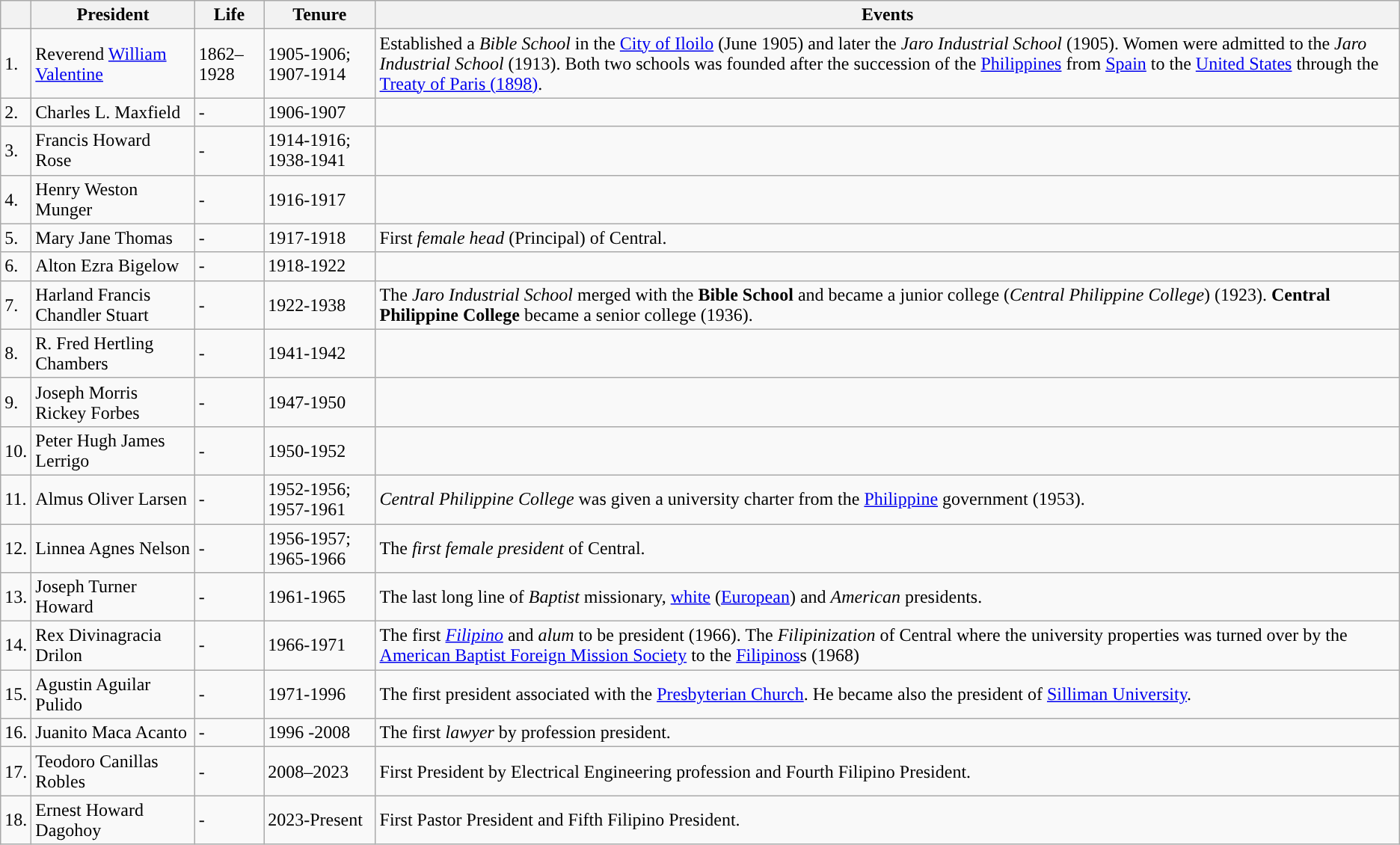<table class="wikitable">
<tr>
<th align="left"></th>
<th align="left">President</th>
<th align="right">Life</th>
<th align="center">Tenure</th>
<th align="left">Events</th>
</tr>
<tr>
<td>1. </td>
<td>Reverend <a href='#'>William Valentine</a></td>
<td>1862–1928</td>
<td>1905-1906; 1907-1914</td>
<td>Established a <em>Bible School</em> in the <a href='#'>City of Iloilo</a> (June 1905) and later the <em>Jaro Industrial School</em> (1905). Women were admitted to the <em>Jaro Industrial School</em> (1913). Both two schools was founded after the succession of the <a href='#'>Philippines</a> from <a href='#'>Spain</a> to the <a href='#'>United States</a> through the <a href='#'>Treaty of Paris (1898)</a>.</td>
</tr>
<tr>
<td>2. </td>
<td>Charles L. Maxfield</td>
<td>-</td>
<td>1906-1907</td>
<td></td>
</tr>
<tr>
<td>3. </td>
<td>Francis Howard Rose</td>
<td>-</td>
<td>1914-1916; 1938-1941</td>
<td></td>
</tr>
<tr>
<td>4. </td>
<td>Henry Weston Munger</td>
<td>-</td>
<td>1916-1917</td>
<td></td>
</tr>
<tr>
<td>5. </td>
<td>Mary Jane Thomas</td>
<td>-</td>
<td>1917-1918</td>
<td>First <em>female head</em> (Principal) of Central.</td>
</tr>
<tr>
<td>6. </td>
<td>Alton Ezra Bigelow</td>
<td>-</td>
<td>1918-1922</td>
<td></td>
</tr>
<tr>
<td>7. </td>
<td>Harland Francis Chandler Stuart</td>
<td>-</td>
<td>1922-1938</td>
<td>The <em>Jaro Industrial School</em> merged with the <strong>Bible School</strong> and became a junior college (<em>Central Philippine College</em>) (1923). <strong>Central Philippine College</strong> became a senior college (1936).</td>
</tr>
<tr>
<td>8. </td>
<td>R. Fred Hertling Chambers</td>
<td>-</td>
<td>1941-1942</td>
<td></td>
</tr>
<tr>
<td>9. </td>
<td>Joseph Morris Rickey Forbes</td>
<td>-</td>
<td>1947-1950</td>
<td></td>
</tr>
<tr>
<td>10. </td>
<td>Peter Hugh James Lerrigo</td>
<td>-</td>
<td>1950-1952</td>
<td></td>
</tr>
<tr>
<td>11. </td>
<td>Almus Oliver Larsen</td>
<td>-</td>
<td>1952-1956; 1957-1961</td>
<td><em>Central Philippine College</em> was given a university charter from the <a href='#'>Philippine</a> government (1953).</td>
</tr>
<tr>
<td>12. </td>
<td>Linnea Agnes Nelson</td>
<td>-</td>
<td>1956-1957; 1965-1966</td>
<td>The <em>first female president</em> of Central.</td>
</tr>
<tr>
<td>13. </td>
<td>Joseph Turner Howard</td>
<td>-</td>
<td>1961-1965</td>
<td>The last long line of <em>Baptist</em> missionary, <a href='#'>white</a> (<a href='#'>European</a>) and <em>American</em> presidents.</td>
</tr>
<tr>
<td>14. </td>
<td>Rex Divinagracia Drilon</td>
<td>-</td>
<td>1966-1971</td>
<td>The first <em><a href='#'>Filipino</a></em> and <em>alum</em> to be president (1966). The <em>Filipinization</em> of Central where the university properties was turned over by the <a href='#'>American Baptist Foreign Mission Society</a> to the <a href='#'>Filipinos</a>s (1968)</td>
</tr>
<tr>
<td>15. </td>
<td>Agustin Aguilar Pulido</td>
<td>-</td>
<td>1971-1996</td>
<td>The first president associated with the <a href='#'>Presbyterian Church</a>. He became also the president of <a href='#'>Silliman University</a>.</td>
</tr>
<tr>
<td>16. </td>
<td>Juanito Maca Acanto</td>
<td>-</td>
<td>1996 -2008</td>
<td>The first <em>lawyer</em> by profession president.</td>
</tr>
<tr>
<td>17.</td>
<td>Teodoro Canillas Robles</td>
<td>-</td>
<td>2008–2023</td>
<td>First President by Electrical Engineering profession and Fourth Filipino President.</td>
</tr>
<tr>
<td>18.</td>
<td>Ernest Howard Dagohoy</td>
<td>-</td>
<td>2023-Present</td>
<td>First Pastor President and Fifth Filipino President.</td>
</tr>
</table>
